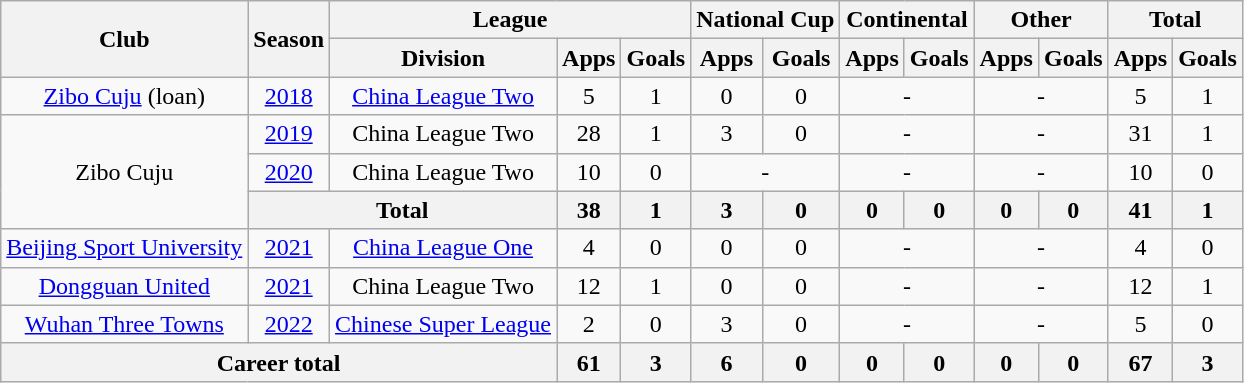<table class="wikitable" style="text-align: center">
<tr>
<th rowspan="2">Club</th>
<th rowspan="2">Season</th>
<th colspan="3">League</th>
<th colspan="2">National Cup</th>
<th colspan="2">Continental</th>
<th colspan="2">Other</th>
<th colspan="2">Total</th>
</tr>
<tr>
<th>Division</th>
<th>Apps</th>
<th>Goals</th>
<th>Apps</th>
<th>Goals</th>
<th>Apps</th>
<th>Goals</th>
<th>Apps</th>
<th>Goals</th>
<th>Apps</th>
<th>Goals</th>
</tr>
<tr>
<td><a href='#'>Zibo Cuju</a> (loan)</td>
<td><a href='#'>2018</a></td>
<td><a href='#'>China League Two</a></td>
<td>5</td>
<td>1</td>
<td>0</td>
<td>0</td>
<td colspan="2">-</td>
<td colspan="2">-</td>
<td>5</td>
<td>1</td>
</tr>
<tr>
<td rowspan=3>Zibo Cuju</td>
<td><a href='#'>2019</a></td>
<td>China League Two</td>
<td>28</td>
<td>1</td>
<td>3</td>
<td>0</td>
<td colspan="2">-</td>
<td colspan="2">-</td>
<td>31</td>
<td>1</td>
</tr>
<tr>
<td><a href='#'>2020</a></td>
<td>China League Two</td>
<td>10</td>
<td>0</td>
<td colspan="2">-</td>
<td colspan="2">-</td>
<td colspan="2">-</td>
<td>10</td>
<td>0</td>
</tr>
<tr>
<th colspan="2"><strong>Total</strong></th>
<th>38</th>
<th>1</th>
<th>3</th>
<th>0</th>
<th>0</th>
<th>0</th>
<th>0</th>
<th>0</th>
<th>41</th>
<th>1</th>
</tr>
<tr>
<td><a href='#'>Beijing Sport University</a></td>
<td><a href='#'>2021</a></td>
<td><a href='#'>China League One</a></td>
<td>4</td>
<td>0</td>
<td>0</td>
<td>0</td>
<td colspan="2">-</td>
<td colspan="2">-</td>
<td>4</td>
<td>0</td>
</tr>
<tr>
<td><a href='#'>Dongguan United</a></td>
<td><a href='#'>2021</a></td>
<td>China League Two</td>
<td>12</td>
<td>1</td>
<td>0</td>
<td>0</td>
<td colspan="2">-</td>
<td colspan="2">-</td>
<td>12</td>
<td>1</td>
</tr>
<tr>
<td><a href='#'>Wuhan Three Towns</a></td>
<td><a href='#'>2022</a></td>
<td><a href='#'>Chinese Super League</a></td>
<td>2</td>
<td>0</td>
<td>3</td>
<td>0</td>
<td colspan="2">-</td>
<td colspan="2">-</td>
<td>5</td>
<td>0</td>
</tr>
<tr>
<th colspan=3>Career total</th>
<th>61</th>
<th>3</th>
<th>6</th>
<th>0</th>
<th>0</th>
<th>0</th>
<th>0</th>
<th>0</th>
<th>67</th>
<th>3</th>
</tr>
</table>
